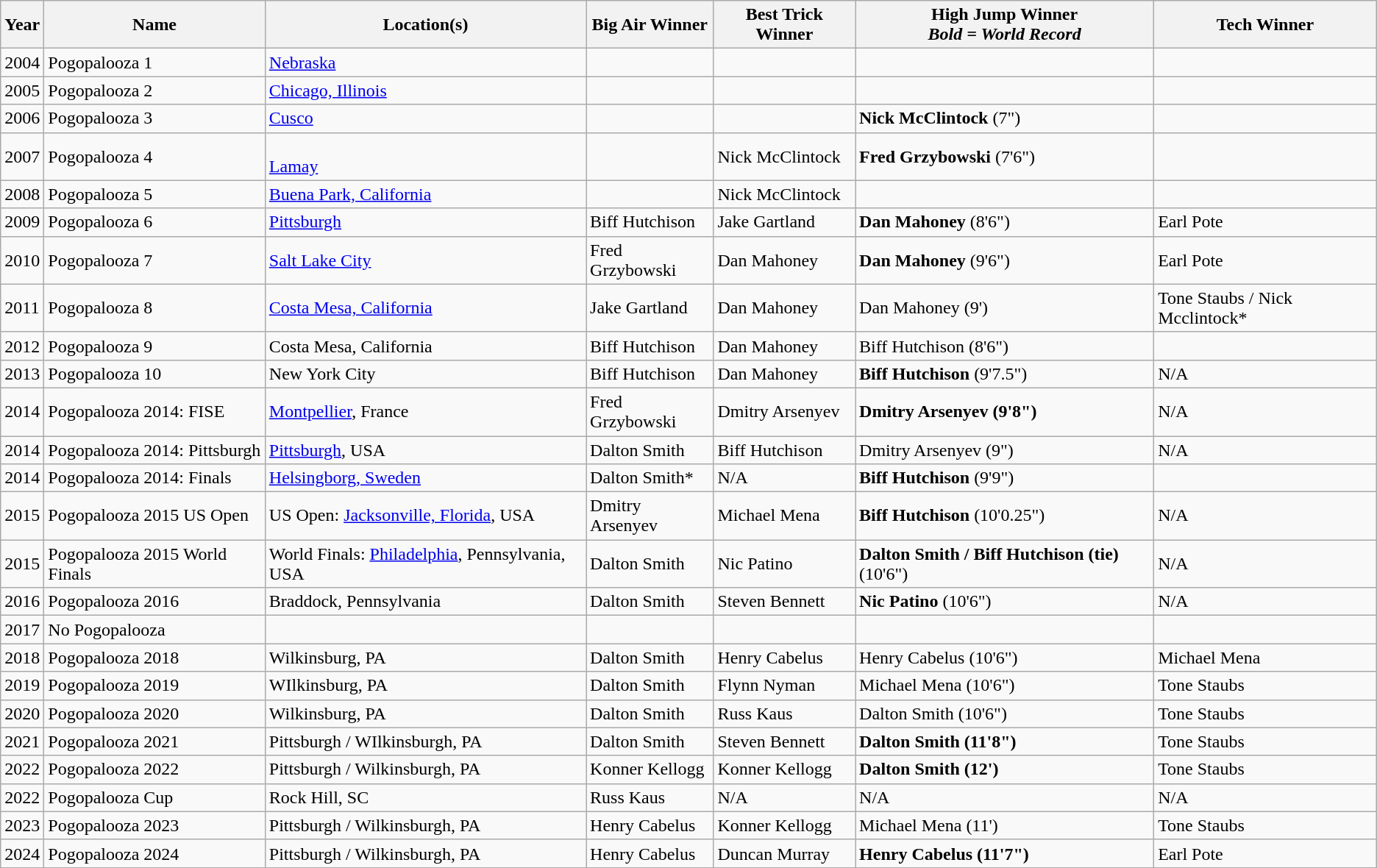<table class="wikitable">
<tr>
<th>Year</th>
<th>Name</th>
<th>Location(s)</th>
<th>Big Air Winner</th>
<th>Best Trick Winner</th>
<th>High Jump Winner<br><strong><em>Bold = World Record</em></strong></th>
<th>Tech Winner</th>
</tr>
<tr>
<td>2004</td>
<td>Pogopalooza 1</td>
<td><a href='#'>Nebraska</a></td>
<td></td>
<td></td>
<td></td>
<td></td>
</tr>
<tr>
<td>2005</td>
<td>Pogopalooza 2</td>
<td><a href='#'>Chicago, Illinois</a></td>
<td></td>
<td></td>
<td></td>
<td></td>
</tr>
<tr>
<td>2006</td>
<td>Pogopalooza 3</td>
<td><a href='#'>Cusco</a></td>
<td></td>
<td></td>
<td><strong>Nick McClintock</strong> (7")</td>
<td></td>
</tr>
<tr>
<td>2007</td>
<td>Pogopalooza 4</td>
<td><br><a href='#'>Lamay</a></td>
<td></td>
<td>Nick McClintock</td>
<td><strong>Fred Grzybowski</strong> (7'6")</td>
<td></td>
</tr>
<tr>
<td>2008</td>
<td>Pogopalooza 5</td>
<td><a href='#'>Buena Park, California</a></td>
<td></td>
<td>Nick McClintock</td>
<td></td>
<td></td>
</tr>
<tr>
<td>2009</td>
<td>Pogopalooza 6</td>
<td><a href='#'>Pittsburgh</a></td>
<td>Biff Hutchison</td>
<td>Jake Gartland</td>
<td><strong>Dan Mahoney</strong> (8'6")</td>
<td>Earl Pote</td>
</tr>
<tr>
<td>2010</td>
<td>Pogopalooza 7</td>
<td><a href='#'>Salt Lake City</a></td>
<td>Fred Grzybowski</td>
<td>Dan Mahoney</td>
<td><strong>Dan Mahoney</strong> (9'6")</td>
<td>Earl Pote</td>
</tr>
<tr>
<td>2011</td>
<td>Pogopalooza 8</td>
<td><a href='#'>Costa Mesa, California</a></td>
<td>Jake Gartland</td>
<td>Dan Mahoney</td>
<td>Dan Mahoney (9')</td>
<td>Tone Staubs / Nick Mcclintock*</td>
</tr>
<tr>
<td>2012</td>
<td>Pogopalooza 9</td>
<td>Costa Mesa, California</td>
<td>Biff Hutchison</td>
<td>Dan Mahoney</td>
<td>Biff Hutchison (8'6")</td>
<td></td>
</tr>
<tr>
<td>2013</td>
<td>Pogopalooza 10</td>
<td>New York City</td>
<td>Biff Hutchison</td>
<td>Dan Mahoney</td>
<td><strong>Biff Hutchison</strong> (9'7.5")</td>
<td>N/A</td>
</tr>
<tr>
<td>2014</td>
<td>Pogopalooza 2014: FISE</td>
<td><a href='#'>Montpellier</a>, France</td>
<td>Fred Grzybowski</td>
<td>Dmitry Arsenyev</td>
<td><strong>Dmitry Arsenyev (9'8")</strong></td>
<td>N/A</td>
</tr>
<tr>
<td>2014</td>
<td>Pogopalooza 2014: Pittsburgh</td>
<td><a href='#'>Pittsburgh</a>, USA</td>
<td>Dalton Smith</td>
<td>Biff Hutchison</td>
<td>Dmitry Arsenyev (9")</td>
<td>N/A</td>
</tr>
<tr>
<td>2014</td>
<td>Pogopalooza 2014: Finals</td>
<td><a href='#'>Helsingborg, Sweden</a></td>
<td>Dalton Smith*</td>
<td>N/A</td>
<td><strong>Biff Hutchison</strong> (9'9")</td>
<td></td>
</tr>
<tr>
<td>2015</td>
<td>Pogopalooza 2015 US Open</td>
<td>US Open: <a href='#'>Jacksonville, Florida</a>, USA</td>
<td>Dmitry Arsenyev</td>
<td>Michael Mena</td>
<td><strong>Biff Hutchison</strong> (10'0.25")</td>
<td>N/A</td>
</tr>
<tr>
<td>2015</td>
<td>Pogopalooza 2015 World Finals</td>
<td>World Finals: <a href='#'>Philadelphia</a>, Pennsylvania, USA</td>
<td>Dalton Smith</td>
<td>Nic Patino</td>
<td><strong>Dalton Smith / Biff Hutchison (tie)</strong> (10'6")</td>
<td>N/A</td>
</tr>
<tr>
<td>2016</td>
<td>Pogopalooza 2016</td>
<td>Braddock, Pennsylvania</td>
<td>Dalton Smith</td>
<td>Steven Bennett</td>
<td><strong>Nic Patino</strong> (10'6")</td>
<td>N/A</td>
</tr>
<tr>
<td>2017</td>
<td>No Pogopalooza</td>
<td></td>
<td></td>
<td></td>
<td></td>
<td></td>
</tr>
<tr>
<td>2018</td>
<td>Pogopalooza 2018</td>
<td>Wilkinsburg, PA</td>
<td>Dalton Smith</td>
<td>Henry Cabelus</td>
<td>Henry Cabelus (10'6")</td>
<td>Michael Mena</td>
</tr>
<tr>
<td>2019</td>
<td>Pogopalooza 2019</td>
<td>WIlkinsburg, PA</td>
<td>Dalton Smith</td>
<td>Flynn Nyman</td>
<td>Michael Mena (10'6")</td>
<td>Tone Staubs</td>
</tr>
<tr>
<td>2020</td>
<td>Pogopalooza 2020</td>
<td>Wilkinsburg, PA</td>
<td>Dalton Smith</td>
<td>Russ Kaus</td>
<td>Dalton Smith (10'6")</td>
<td>Tone Staubs</td>
</tr>
<tr>
<td>2021</td>
<td>Pogopalooza 2021</td>
<td>Pittsburgh / WIlkinsburgh, PA</td>
<td>Dalton Smith</td>
<td>Steven Bennett</td>
<td><strong>Dalton Smith (11'8")</strong></td>
<td>Tone Staubs</td>
</tr>
<tr>
<td>2022</td>
<td>Pogopalooza 2022</td>
<td>Pittsburgh / Wilkinsburgh, PA</td>
<td>Konner Kellogg</td>
<td>Konner Kellogg</td>
<td><strong>Dalton Smith (12')</strong></td>
<td>Tone Staubs</td>
</tr>
<tr>
<td>2022</td>
<td>Pogopalooza Cup</td>
<td>Rock Hill, SC</td>
<td>Russ Kaus</td>
<td>N/A</td>
<td>N/A</td>
<td>N/A</td>
</tr>
<tr>
<td>2023</td>
<td>Pogopalooza 2023</td>
<td>Pittsburgh / Wilkinsburgh, PA</td>
<td>Henry Cabelus</td>
<td>Konner Kellogg</td>
<td>Michael Mena (11')</td>
<td>Tone Staubs</td>
</tr>
<tr>
<td>2024</td>
<td>Pogopalooza 2024</td>
<td>Pittsburgh / Wilkinsburgh, PA</td>
<td>Henry Cabelus</td>
<td>Duncan Murray</td>
<td><strong>Henry Cabelus (11'7")</strong></td>
<td>Earl Pote</td>
</tr>
</table>
